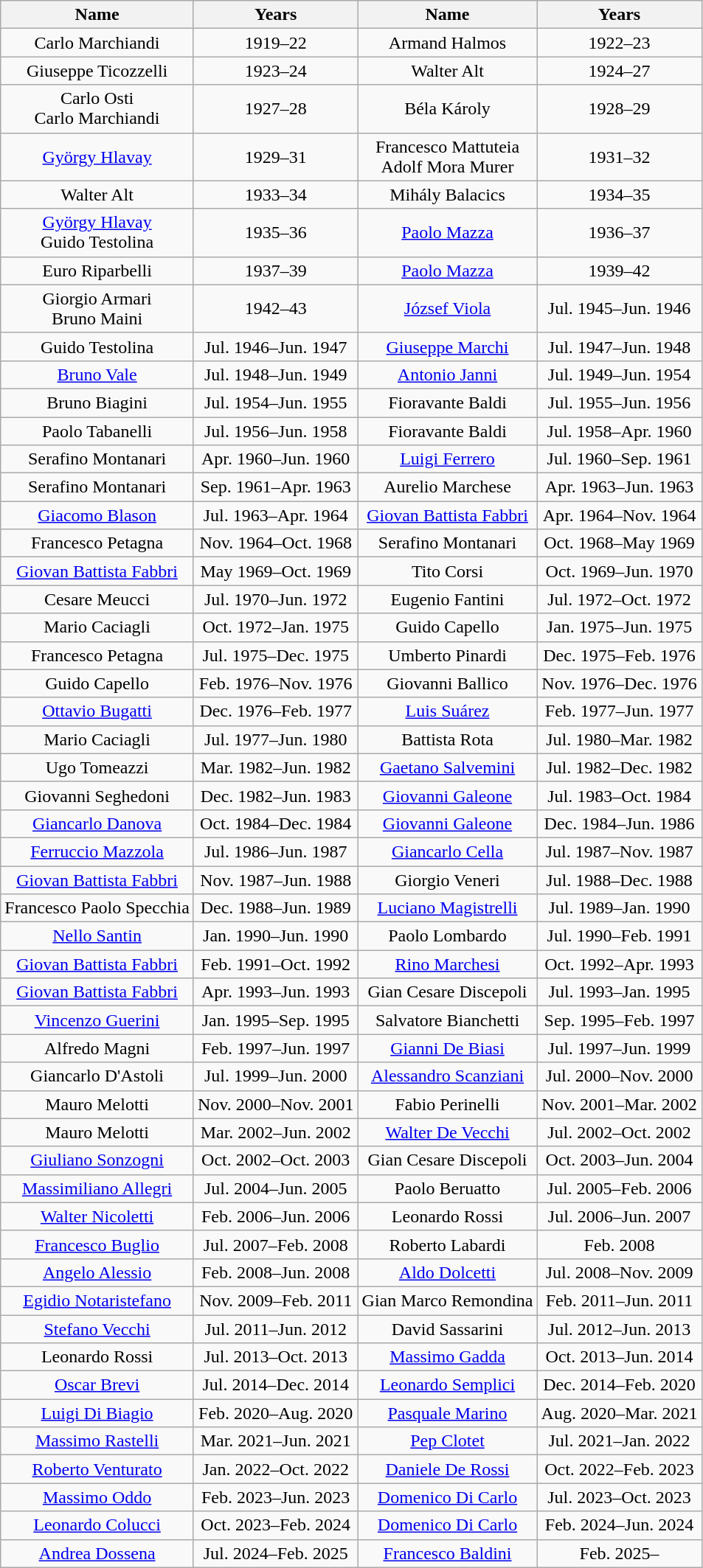<table class="wikitable" style="text-align:center">
<tr>
<th>Name</th>
<th>Years</th>
<th>Name</th>
<th>Years</th>
</tr>
<tr>
<td> Carlo Marchiandi</td>
<td>1919–22</td>
<td> Armand Halmos</td>
<td>1922–23</td>
</tr>
<tr>
<td> Giuseppe Ticozzelli</td>
<td>1923–24</td>
<td> Walter Alt</td>
<td>1924–27</td>
</tr>
<tr>
<td> Carlo Osti<br>  Carlo Marchiandi</td>
<td>1927–28</td>
<td> Béla Károly</td>
<td>1928–29</td>
</tr>
<tr>
<td> <a href='#'>György Hlavay</a></td>
<td>1929–31</td>
<td> Francesco Mattuteia<br>  Adolf Mora Murer</td>
<td>1931–32</td>
</tr>
<tr>
<td> Walter Alt</td>
<td>1933–34</td>
<td> Mihály Balacics</td>
<td>1934–35</td>
</tr>
<tr>
<td> <a href='#'>György Hlavay</a><br>  Guido Testolina</td>
<td>1935–36</td>
<td> <a href='#'>Paolo Mazza</a></td>
<td>1936–37</td>
</tr>
<tr>
<td> Euro Riparbelli</td>
<td>1937–39</td>
<td> <a href='#'>Paolo Mazza</a></td>
<td>1939–42</td>
</tr>
<tr>
<td> Giorgio Armari<br>  Bruno Maini</td>
<td>1942–43</td>
<td> <a href='#'>József Viola</a></td>
<td>Jul. 1945–Jun. 1946</td>
</tr>
<tr>
<td> Guido Testolina</td>
<td>Jul. 1946–Jun. 1947</td>
<td> <a href='#'>Giuseppe Marchi</a></td>
<td>Jul. 1947–Jun. 1948</td>
</tr>
<tr>
<td> <a href='#'>Bruno Vale</a></td>
<td>Jul. 1948–Jun. 1949</td>
<td> <a href='#'>Antonio Janni</a></td>
<td>Jul. 1949–Jun. 1954</td>
</tr>
<tr>
<td> Bruno Biagini</td>
<td>Jul. 1954–Jun. 1955</td>
<td> Fioravante Baldi</td>
<td>Jul. 1955–Jun. 1956</td>
</tr>
<tr>
<td> Paolo Tabanelli</td>
<td>Jul. 1956–Jun. 1958</td>
<td> Fioravante Baldi</td>
<td>Jul. 1958–Apr. 1960</td>
</tr>
<tr>
<td> Serafino Montanari</td>
<td>Apr. 1960–Jun. 1960</td>
<td> <a href='#'>Luigi Ferrero</a></td>
<td>Jul. 1960–Sep. 1961</td>
</tr>
<tr>
<td> Serafino Montanari</td>
<td>Sep. 1961–Apr. 1963</td>
<td> Aurelio Marchese</td>
<td>Apr. 1963–Jun. 1963</td>
</tr>
<tr>
<td> <a href='#'>Giacomo Blason</a></td>
<td>Jul. 1963–Apr. 1964</td>
<td> <a href='#'>Giovan Battista Fabbri</a></td>
<td>Apr. 1964–Nov. 1964</td>
</tr>
<tr>
<td> Francesco Petagna</td>
<td>Nov. 1964–Oct. 1968</td>
<td> Serafino Montanari</td>
<td>Oct. 1968–May 1969</td>
</tr>
<tr>
<td> <a href='#'>Giovan Battista Fabbri</a></td>
<td>May 1969–Oct. 1969</td>
<td> Tito Corsi</td>
<td>Oct. 1969–Jun. 1970</td>
</tr>
<tr>
<td> Cesare Meucci</td>
<td>Jul. 1970–Jun. 1972</td>
<td> Eugenio Fantini</td>
<td>Jul. 1972–Oct. 1972</td>
</tr>
<tr>
<td> Mario Caciagli</td>
<td>Oct. 1972–Jan. 1975</td>
<td> Guido Capello</td>
<td>Jan. 1975–Jun. 1975</td>
</tr>
<tr>
<td> Francesco Petagna</td>
<td>Jul. 1975–Dec. 1975</td>
<td> Umberto Pinardi</td>
<td>Dec. 1975–Feb. 1976</td>
</tr>
<tr>
<td> Guido Capello</td>
<td>Feb. 1976–Nov. 1976</td>
<td> Giovanni Ballico</td>
<td>Nov. 1976–Dec. 1976</td>
</tr>
<tr>
<td> <a href='#'>Ottavio Bugatti</a></td>
<td>Dec. 1976–Feb. 1977</td>
<td> <a href='#'>Luis Suárez</a></td>
<td>Feb. 1977–Jun. 1977</td>
</tr>
<tr>
<td> Mario Caciagli</td>
<td>Jul. 1977–Jun. 1980</td>
<td> Battista Rota</td>
<td>Jul. 1980–Mar. 1982</td>
</tr>
<tr>
<td> Ugo Tomeazzi</td>
<td>Mar. 1982–Jun. 1982</td>
<td> <a href='#'>Gaetano Salvemini</a></td>
<td>Jul. 1982–Dec. 1982</td>
</tr>
<tr>
<td> Giovanni Seghedoni</td>
<td>Dec. 1982–Jun. 1983</td>
<td> <a href='#'>Giovanni Galeone</a></td>
<td>Jul. 1983–Oct. 1984</td>
</tr>
<tr>
<td> <a href='#'>Giancarlo Danova</a></td>
<td>Oct. 1984–Dec. 1984</td>
<td> <a href='#'>Giovanni Galeone</a></td>
<td>Dec. 1984–Jun. 1986</td>
</tr>
<tr>
<td> <a href='#'>Ferruccio Mazzola</a></td>
<td>Jul. 1986–Jun. 1987</td>
<td> <a href='#'>Giancarlo Cella</a></td>
<td>Jul. 1987–Nov. 1987</td>
</tr>
<tr>
<td> <a href='#'>Giovan Battista Fabbri</a></td>
<td>Nov. 1987–Jun. 1988</td>
<td> Giorgio Veneri</td>
<td>Jul. 1988–Dec. 1988</td>
</tr>
<tr>
<td> Francesco Paolo Specchia</td>
<td>Dec. 1988–Jun. 1989</td>
<td> <a href='#'>Luciano Magistrelli</a></td>
<td>Jul. 1989–Jan. 1990</td>
</tr>
<tr>
<td> <a href='#'>Nello Santin</a></td>
<td>Jan. 1990–Jun. 1990</td>
<td> Paolo Lombardo</td>
<td>Jul. 1990–Feb. 1991</td>
</tr>
<tr>
<td> <a href='#'>Giovan Battista Fabbri</a></td>
<td>Feb. 1991–Oct. 1992</td>
<td> <a href='#'>Rino Marchesi</a></td>
<td>Oct. 1992–Apr. 1993</td>
</tr>
<tr>
<td> <a href='#'>Giovan Battista Fabbri</a></td>
<td>Apr. 1993–Jun. 1993</td>
<td> Gian Cesare Discepoli</td>
<td>Jul. 1993–Jan. 1995</td>
</tr>
<tr>
<td> <a href='#'>Vincenzo Guerini</a></td>
<td>Jan. 1995–Sep. 1995</td>
<td> Salvatore Bianchetti</td>
<td>Sep. 1995–Feb. 1997</td>
</tr>
<tr>
<td> Alfredo Magni</td>
<td>Feb. 1997–Jun. 1997</td>
<td> <a href='#'>Gianni De Biasi</a></td>
<td>Jul. 1997–Jun. 1999</td>
</tr>
<tr>
<td> Giancarlo D'Astoli</td>
<td>Jul. 1999–Jun. 2000</td>
<td> <a href='#'>Alessandro Scanziani</a></td>
<td>Jul. 2000–Nov. 2000</td>
</tr>
<tr>
<td> Mauro Melotti</td>
<td>Nov. 2000–Nov. 2001</td>
<td> Fabio Perinelli</td>
<td>Nov. 2001–Mar. 2002</td>
</tr>
<tr>
<td> Mauro Melotti</td>
<td>Mar. 2002–Jun. 2002</td>
<td> <a href='#'>Walter De Vecchi</a></td>
<td>Jul. 2002–Oct. 2002</td>
</tr>
<tr>
<td> <a href='#'>Giuliano Sonzogni</a></td>
<td>Oct. 2002–Oct. 2003</td>
<td> Gian Cesare Discepoli</td>
<td>Oct. 2003–Jun. 2004</td>
</tr>
<tr>
<td> <a href='#'>Massimiliano Allegri</a></td>
<td>Jul. 2004–Jun. 2005</td>
<td> Paolo Beruatto</td>
<td>Jul. 2005–Feb. 2006</td>
</tr>
<tr>
<td> <a href='#'>Walter Nicoletti</a></td>
<td>Feb. 2006–Jun. 2006</td>
<td> Leonardo Rossi</td>
<td>Jul. 2006–Jun. 2007</td>
</tr>
<tr>
<td> <a href='#'>Francesco Buglio</a></td>
<td>Jul. 2007–Feb. 2008</td>
<td> Roberto Labardi</td>
<td>Feb. 2008</td>
</tr>
<tr>
<td> <a href='#'>Angelo Alessio</a></td>
<td>Feb. 2008–Jun. 2008</td>
<td> <a href='#'>Aldo Dolcetti</a></td>
<td>Jul. 2008–Nov. 2009</td>
</tr>
<tr>
<td> <a href='#'>Egidio Notaristefano</a></td>
<td>Nov. 2009–Feb. 2011</td>
<td> Gian Marco Remondina</td>
<td>Feb. 2011–Jun. 2011</td>
</tr>
<tr>
<td> <a href='#'>Stefano Vecchi</a></td>
<td>Jul. 2011–Jun. 2012</td>
<td> David Sassarini</td>
<td>Jul. 2012–Jun. 2013</td>
</tr>
<tr>
<td> Leonardo Rossi</td>
<td>Jul. 2013–Oct. 2013</td>
<td> <a href='#'>Massimo Gadda</a></td>
<td>Oct. 2013–Jun. 2014</td>
</tr>
<tr>
<td> <a href='#'>Oscar Brevi</a></td>
<td>Jul. 2014–Dec. 2014</td>
<td> <a href='#'>Leonardo Semplici</a></td>
<td>Dec. 2014–Feb. 2020</td>
</tr>
<tr>
<td> <a href='#'>Luigi Di Biagio</a></td>
<td>Feb. 2020–Aug. 2020</td>
<td> <a href='#'>Pasquale Marino</a></td>
<td>Aug. 2020–Mar. 2021</td>
</tr>
<tr>
<td> <a href='#'>Massimo Rastelli</a></td>
<td>Mar. 2021–Jun. 2021</td>
<td> <a href='#'>Pep Clotet</a></td>
<td>Jul. 2021–Jan. 2022</td>
</tr>
<tr>
<td> <a href='#'>Roberto Venturato</a></td>
<td>Jan. 2022–Oct. 2022</td>
<td> <a href='#'>Daniele De Rossi</a></td>
<td>Oct. 2022–Feb. 2023</td>
</tr>
<tr>
<td> <a href='#'>Massimo Oddo</a></td>
<td>Feb. 2023–Jun. 2023</td>
<td> <a href='#'>Domenico Di Carlo</a></td>
<td>Jul. 2023–Oct. 2023</td>
</tr>
<tr>
<td> <a href='#'>Leonardo Colucci</a></td>
<td>Oct. 2023–Feb. 2024</td>
<td> <a href='#'>Domenico Di Carlo</a></td>
<td>Feb. 2024–Jun. 2024</td>
</tr>
<tr>
<td> <a href='#'>Andrea Dossena</a></td>
<td>Jul. 2024–Feb. 2025</td>
<td> <a href='#'>Francesco Baldini</a></td>
<td>Feb. 2025–</td>
</tr>
</table>
